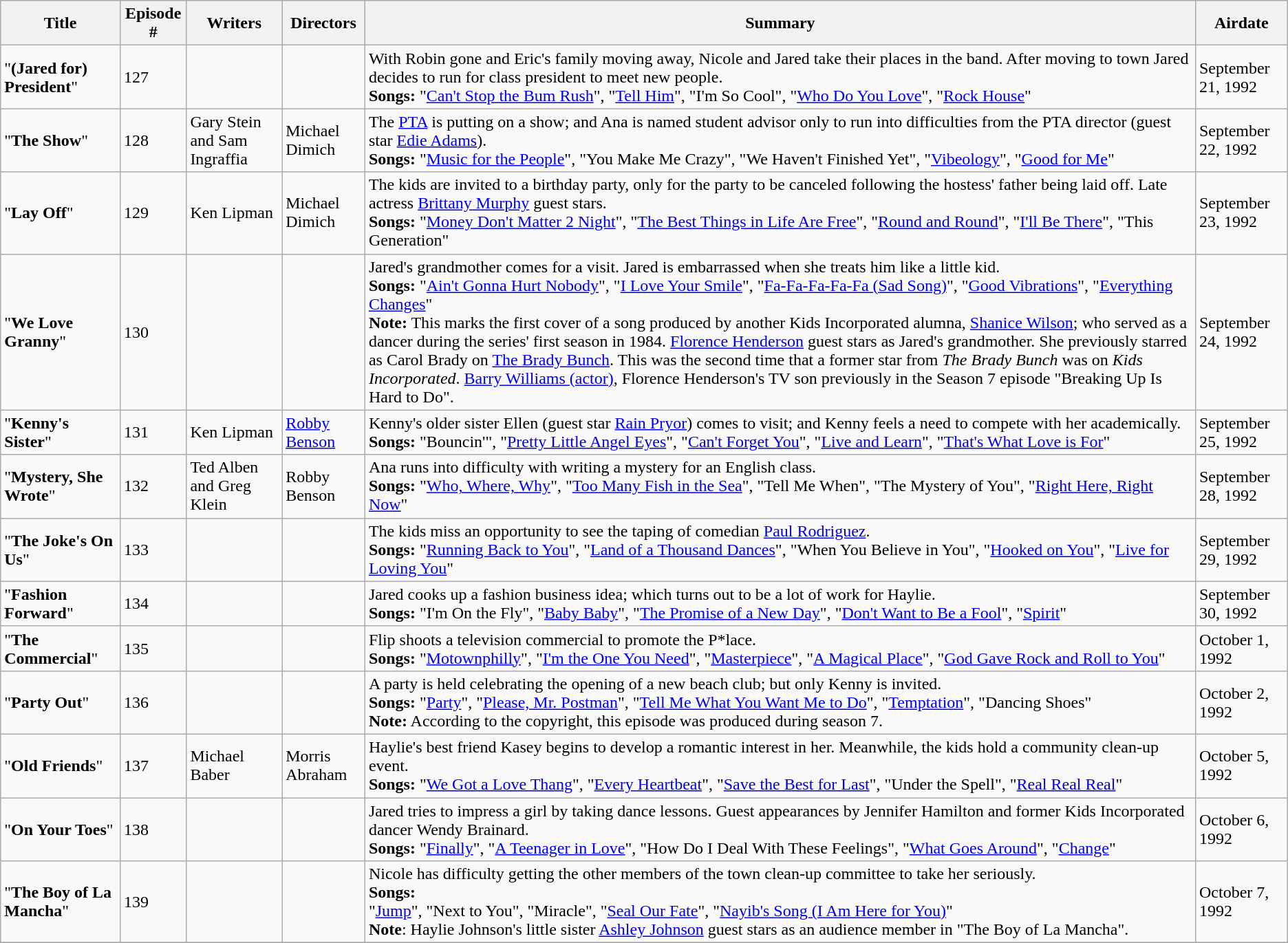<table class="wikitable">
<tr>
<th>Title</th>
<th>Episode #</th>
<th>Writers</th>
<th>Directors</th>
<th>Summary</th>
<th>Airdate</th>
</tr>
<tr>
<td>"<strong>(Jared for) President</strong>"</td>
<td>127</td>
<td></td>
<td></td>
<td>With Robin gone and Eric's family moving away, Nicole and Jared take their places in the band. After moving to town Jared decides to run for class president to meet new people.<br><strong>Songs:</strong> "<a href='#'>Can't Stop the Bum Rush</a>", "<a href='#'>Tell Him</a>", "I'm So Cool", "<a href='#'>Who Do You Love</a>", "<a href='#'>Rock House</a>"</td>
<td>September 21, 1992</td>
</tr>
<tr>
<td>"<strong>The Show</strong>"</td>
<td>128</td>
<td>Gary Stein and Sam Ingraffia</td>
<td>Michael Dimich</td>
<td>The <a href='#'>PTA</a> is putting on a show; and Ana is named student advisor only to run into difficulties from the PTA director (guest star <a href='#'>Edie Adams</a>).<br><strong>Songs:</strong> "<a href='#'>Music for the People</a>", "You Make Me Crazy", "We Haven't Finished Yet", "<a href='#'>Vibeology</a>", "<a href='#'>Good for Me</a>"</td>
<td>September 22, 1992</td>
</tr>
<tr>
<td>"<strong>Lay Off</strong>"</td>
<td>129</td>
<td>Ken Lipman</td>
<td>Michael Dimich</td>
<td>The kids are invited to a birthday party, only for the party to be canceled following the hostess' father being laid off. Late actress <a href='#'>Brittany Murphy</a> guest stars.<br><strong>Songs:</strong> "<a href='#'>Money Don't Matter 2 Night</a>", "<a href='#'>The Best Things in Life Are Free</a>", "<a href='#'>Round and Round</a>", "<a href='#'>I'll Be There</a>", "This Generation"</td>
<td>September 23, 1992</td>
</tr>
<tr>
<td>"<strong>We Love Granny</strong>"</td>
<td>130</td>
<td></td>
<td></td>
<td>Jared's grandmother comes for a visit. Jared is embarrassed when she treats him like a little kid.<br><strong>Songs:</strong> "<a href='#'>Ain't Gonna Hurt Nobody</a>", "<a href='#'>I Love Your Smile</a>", "<a href='#'>Fa-Fa-Fa-Fa-Fa (Sad Song)</a>", "<a href='#'>Good Vibrations</a>", "<a href='#'>Everything Changes</a>"<br><strong>Note:</strong> This marks the first cover of a song produced by another Kids Incorporated alumna, <a href='#'>Shanice Wilson</a>; who served as a dancer during the series' first season in 1984. <a href='#'>Florence Henderson</a> guest stars as Jared's grandmother. She previously starred as Carol Brady on <a href='#'>The Brady Bunch</a>. This was the second time that a former star from <em>The Brady Bunch</em> was on <em>Kids Incorporated</em>. <a href='#'>Barry Williams (actor)</a>, Florence Henderson's TV son previously in the Season 7 episode "Breaking Up Is Hard to Do".</td>
<td>September 24, 1992</td>
</tr>
<tr>
<td>"<strong>Kenny's Sister</strong>"</td>
<td>131</td>
<td>Ken Lipman</td>
<td><a href='#'>Robby Benson</a></td>
<td>Kenny's older sister Ellen (guest star <a href='#'>Rain Pryor</a>) comes to visit; and Kenny feels a need to compete with her academically.<br><strong>Songs:</strong> "Bouncin'", "<a href='#'>Pretty Little Angel Eyes</a>", "<a href='#'>Can't Forget You</a>", "<a href='#'>Live and Learn</a>", "<a href='#'>That's What Love is For</a>"<br></td>
<td>September 25, 1992</td>
</tr>
<tr>
<td>"<strong>Mystery, She Wrote</strong>"</td>
<td>132</td>
<td>Ted Alben and Greg Klein</td>
<td>Robby Benson</td>
<td>Ana runs into difficulty with writing a mystery for an English class.<br><strong>Songs:</strong> "<a href='#'>Who, Where, Why</a>", "<a href='#'>Too Many Fish in the Sea</a>", "Tell Me When", "The Mystery of You", "<a href='#'>Right Here, Right Now</a>"</td>
<td>September 28, 1992</td>
</tr>
<tr>
<td>"<strong>The Joke's On Us</strong>"</td>
<td>133</td>
<td></td>
<td></td>
<td>The kids miss an opportunity to see the taping of comedian <a href='#'>Paul Rodriguez</a>.<br><strong>Songs:</strong> "<a href='#'>Running Back to You</a>", "<a href='#'>Land of a Thousand Dances</a>", "When You Believe in You", "<a href='#'>Hooked on You</a>", "<a href='#'>Live for Loving You</a>"</td>
<td>September 29, 1992</td>
</tr>
<tr>
<td>"<strong>Fashion Forward</strong>"</td>
<td>134</td>
<td></td>
<td></td>
<td>Jared cooks up a fashion business idea; which turns out to be a lot of work for Haylie.<br><strong>Songs:</strong> "I'm On the Fly", "<a href='#'>Baby Baby</a>", "<a href='#'>The Promise of a New Day</a>", "<a href='#'>Don't Want to Be a Fool</a>", "<a href='#'>Spirit</a>"</td>
<td>September 30, 1992</td>
</tr>
<tr>
<td>"<strong>The Commercial</strong>"</td>
<td>135</td>
<td></td>
<td></td>
<td>Flip shoots a television commercial to promote the P*lace.<br><strong>Songs:</strong> "<a href='#'>Motownphilly</a>", "<a href='#'>I'm the One You Need</a>", "<a href='#'>Masterpiece</a>", "<a href='#'>A Magical Place</a>", "<a href='#'>God Gave Rock and Roll to You</a>"</td>
<td>October 1, 1992</td>
</tr>
<tr>
<td>"<strong>Party Out</strong>"</td>
<td>136</td>
<td></td>
<td></td>
<td>A party is held celebrating the opening of a new beach club; but only Kenny is invited.<br><strong>Songs:</strong> "<a href='#'>Party</a>", "<a href='#'>Please, Mr. Postman</a>", "<a href='#'>Tell Me What You Want Me to Do</a>", "<a href='#'>Temptation</a>", "Dancing Shoes"<br><strong>Note:</strong> According to the copyright, this episode was produced during season 7.</td>
<td>October 2, 1992</td>
</tr>
<tr>
<td>"<strong>Old Friends</strong>"</td>
<td>137</td>
<td>Michael Baber</td>
<td>Morris Abraham</td>
<td>Haylie's best friend Kasey begins to develop a romantic interest in her. Meanwhile, the kids hold a community clean-up event.<br><strong>Songs:</strong> "<a href='#'>We Got a Love Thang</a>", "<a href='#'>Every Heartbeat</a>", "<a href='#'>Save the Best for Last</a>", "Under the Spell", "<a href='#'>Real Real Real</a>"</td>
<td>October 5, 1992</td>
</tr>
<tr>
<td>"<strong>On Your Toes</strong>"</td>
<td>138</td>
<td></td>
<td></td>
<td>Jared tries to impress a girl by taking dance lessons. Guest appearances by Jennifer Hamilton and former Kids Incorporated dancer Wendy Brainard.<br><strong>Songs:</strong> "<a href='#'>Finally</a>", "<a href='#'>A Teenager in Love</a>", "How Do I Deal With These Feelings", "<a href='#'>What Goes Around</a>", "<a href='#'>Change</a>"</td>
<td>October 6, 1992</td>
</tr>
<tr>
<td>"<strong>The Boy of La Mancha</strong>"</td>
<td>139</td>
<td></td>
<td></td>
<td>Nicole has difficulty getting the other members of the town clean-up committee to take her seriously.<br><strong>Songs:</strong><br> "<a href='#'>Jump</a>", "Next to You", "Miracle", "<a href='#'>Seal Our Fate</a>", "<a href='#'>Nayib's Song (I Am Here for You)</a>"<br> <strong>Note</strong>: Haylie Johnson's little sister <a href='#'>Ashley Johnson</a> guest stars as an audience member in "The Boy of La Mancha".</td>
<td>October 7, 1992</td>
</tr>
<tr>
</tr>
</table>
